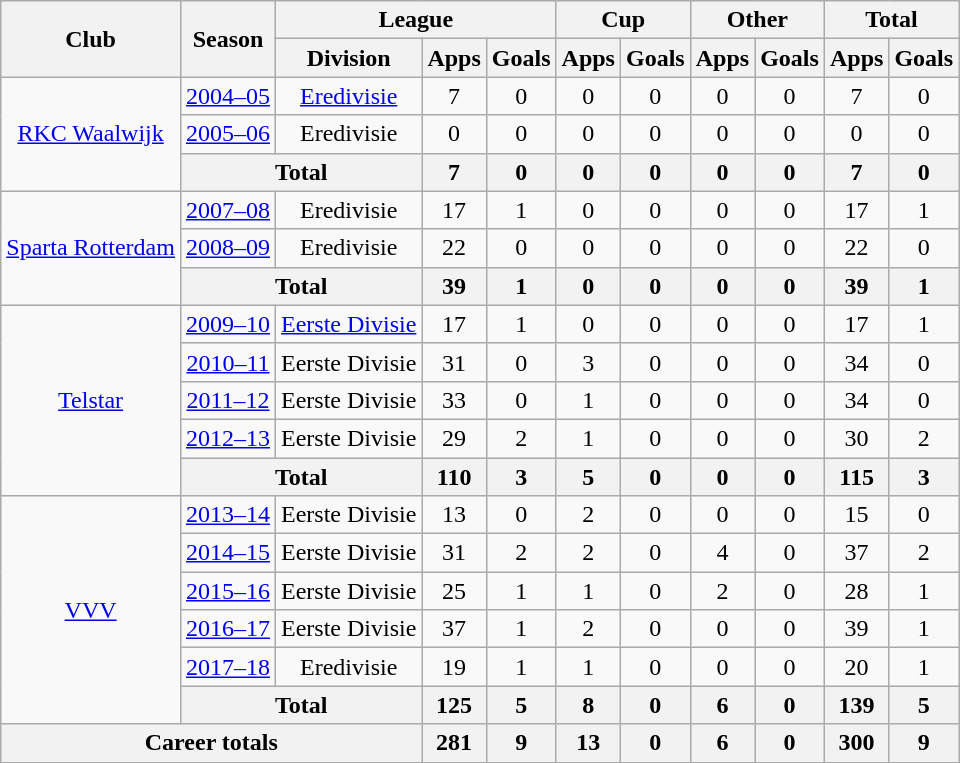<table class="wikitable" style="text-align: center">
<tr>
<th rowspan="2">Club</th>
<th rowspan="2">Season</th>
<th colspan="3">League</th>
<th colspan="2">Cup</th>
<th colspan="2">Other</th>
<th colspan="2">Total</th>
</tr>
<tr>
<th>Division</th>
<th>Apps</th>
<th>Goals</th>
<th>Apps</th>
<th>Goals</th>
<th>Apps</th>
<th>Goals</th>
<th>Apps</th>
<th>Goals</th>
</tr>
<tr>
<td rowspan="3"><a href='#'>RKC Waalwijk</a></td>
<td><a href='#'>2004–05</a></td>
<td><a href='#'>Eredivisie</a></td>
<td>7</td>
<td>0</td>
<td>0</td>
<td>0</td>
<td>0</td>
<td>0</td>
<td>7</td>
<td>0</td>
</tr>
<tr>
<td><a href='#'>2005–06</a></td>
<td>Eredivisie</td>
<td>0</td>
<td>0</td>
<td>0</td>
<td>0</td>
<td>0</td>
<td>0</td>
<td>0</td>
<td>0</td>
</tr>
<tr>
<th colspan="2">Total</th>
<th>7</th>
<th>0</th>
<th>0</th>
<th>0</th>
<th>0</th>
<th>0</th>
<th>7</th>
<th>0</th>
</tr>
<tr>
<td rowspan="3"><a href='#'>Sparta Rotterdam</a></td>
<td><a href='#'>2007–08</a></td>
<td>Eredivisie</td>
<td>17</td>
<td>1</td>
<td>0</td>
<td>0</td>
<td>0</td>
<td>0</td>
<td>17</td>
<td>1</td>
</tr>
<tr>
<td><a href='#'>2008–09</a></td>
<td>Eredivisie</td>
<td>22</td>
<td>0</td>
<td>0</td>
<td>0</td>
<td>0</td>
<td>0</td>
<td>22</td>
<td>0</td>
</tr>
<tr>
<th colspan="2">Total</th>
<th>39</th>
<th>1</th>
<th>0</th>
<th>0</th>
<th>0</th>
<th>0</th>
<th>39</th>
<th>1</th>
</tr>
<tr>
<td rowspan="5"><a href='#'>Telstar</a></td>
<td><a href='#'>2009–10</a></td>
<td><a href='#'>Eerste Divisie</a></td>
<td>17</td>
<td>1</td>
<td>0</td>
<td>0</td>
<td>0</td>
<td>0</td>
<td>17</td>
<td>1</td>
</tr>
<tr>
<td><a href='#'>2010–11</a></td>
<td>Eerste Divisie</td>
<td>31</td>
<td>0</td>
<td>3</td>
<td>0</td>
<td>0</td>
<td>0</td>
<td>34</td>
<td>0</td>
</tr>
<tr>
<td><a href='#'>2011–12</a></td>
<td>Eerste Divisie</td>
<td>33</td>
<td>0</td>
<td>1</td>
<td>0</td>
<td>0</td>
<td>0</td>
<td>34</td>
<td>0</td>
</tr>
<tr>
<td><a href='#'>2012–13</a></td>
<td>Eerste Divisie</td>
<td>29</td>
<td>2</td>
<td>1</td>
<td>0</td>
<td>0</td>
<td>0</td>
<td>30</td>
<td>2</td>
</tr>
<tr>
<th colspan="2">Total</th>
<th>110</th>
<th>3</th>
<th>5</th>
<th>0</th>
<th>0</th>
<th>0</th>
<th>115</th>
<th>3</th>
</tr>
<tr>
<td rowspan="6"><a href='#'>VVV</a></td>
<td><a href='#'>2013–14</a></td>
<td>Eerste Divisie</td>
<td>13</td>
<td>0</td>
<td>2</td>
<td>0</td>
<td>0</td>
<td>0</td>
<td>15</td>
<td>0</td>
</tr>
<tr>
<td><a href='#'>2014–15</a></td>
<td>Eerste Divisie</td>
<td>31</td>
<td>2</td>
<td>2</td>
<td>0</td>
<td>4</td>
<td>0</td>
<td>37</td>
<td>2</td>
</tr>
<tr>
<td><a href='#'>2015–16</a></td>
<td>Eerste Divisie</td>
<td>25</td>
<td>1</td>
<td>1</td>
<td>0</td>
<td>2</td>
<td>0</td>
<td>28</td>
<td>1</td>
</tr>
<tr>
<td><a href='#'>2016–17</a></td>
<td>Eerste Divisie</td>
<td>37</td>
<td>1</td>
<td>2</td>
<td>0</td>
<td>0</td>
<td>0</td>
<td>39</td>
<td>1</td>
</tr>
<tr>
<td><a href='#'>2017–18</a></td>
<td>Eredivisie</td>
<td>19</td>
<td>1</td>
<td>1</td>
<td>0</td>
<td>0</td>
<td>0</td>
<td>20</td>
<td>1</td>
</tr>
<tr>
<th colspan="2">Total</th>
<th>125</th>
<th>5</th>
<th>8</th>
<th>0</th>
<th>6</th>
<th>0</th>
<th>139</th>
<th>5</th>
</tr>
<tr>
<th colspan="3">Career totals</th>
<th>281</th>
<th>9</th>
<th>13</th>
<th>0</th>
<th>6</th>
<th>0</th>
<th>300</th>
<th>9</th>
</tr>
</table>
